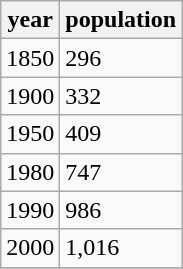<table class="wikitable">
<tr>
<th>year</th>
<th>population</th>
</tr>
<tr>
<td>1850</td>
<td>296</td>
</tr>
<tr>
<td>1900</td>
<td>332</td>
</tr>
<tr>
<td>1950</td>
<td>409</td>
</tr>
<tr>
<td>1980</td>
<td>747</td>
</tr>
<tr>
<td>1990</td>
<td>986</td>
</tr>
<tr>
<td>2000</td>
<td>1,016</td>
</tr>
<tr>
</tr>
</table>
